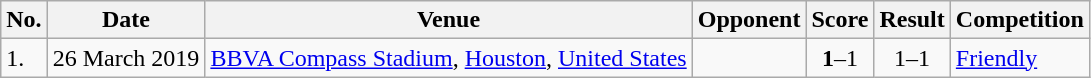<table class="wikitable" style="font-size:100%;">
<tr>
<th>No.</th>
<th>Date</th>
<th>Venue</th>
<th>Opponent</th>
<th>Score</th>
<th>Result</th>
<th>Competition</th>
</tr>
<tr>
<td>1.</td>
<td>26 March 2019</td>
<td><a href='#'>BBVA Compass Stadium</a>, <a href='#'>Houston</a>, <a href='#'>United States</a></td>
<td></td>
<td align=center><strong>1</strong>–1</td>
<td align=center>1–1</td>
<td><a href='#'>Friendly</a></td>
</tr>
</table>
